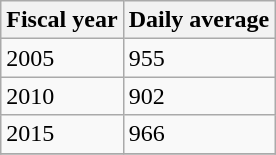<table class="wikitable">
<tr>
<th>Fiscal year</th>
<th>Daily average</th>
</tr>
<tr>
<td>2005</td>
<td>955</td>
</tr>
<tr>
<td>2010</td>
<td>902</td>
</tr>
<tr>
<td>2015</td>
<td>966</td>
</tr>
<tr>
</tr>
</table>
